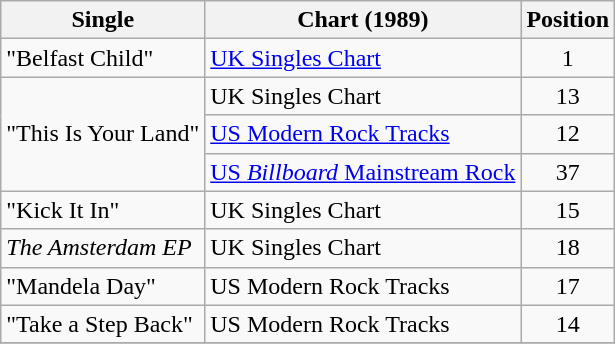<table class="wikitable">
<tr>
<th>Single</th>
<th>Chart (1989)</th>
<th>Position</th>
</tr>
<tr>
<td>"Belfast Child"</td>
<td><a href='#'>UK Singles Chart</a></td>
<td align="center">1</td>
</tr>
<tr>
<td rowspan="3">"This Is Your Land"</td>
<td>UK Singles Chart</td>
<td align="center">13</td>
</tr>
<tr>
<td><a href='#'>US Modern Rock Tracks</a></td>
<td align="center">12</td>
</tr>
<tr>
<td><a href='#'>US <em>Billboard</em> Mainstream Rock</a></td>
<td align="center">37</td>
</tr>
<tr>
<td>"Kick It In"</td>
<td>UK Singles Chart</td>
<td align="center">15</td>
</tr>
<tr>
<td><em>The Amsterdam EP</em></td>
<td>UK Singles Chart</td>
<td align="center">18</td>
</tr>
<tr>
<td>"Mandela Day"</td>
<td>US Modern Rock Tracks</td>
<td align="center">17</td>
</tr>
<tr>
<td>"Take a Step Back"</td>
<td>US Modern Rock Tracks</td>
<td align="center">14</td>
</tr>
<tr>
</tr>
</table>
